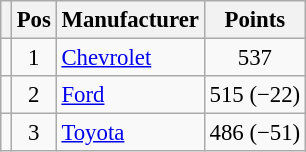<table class="wikitable" style="font-size: 95%;">
<tr>
<th></th>
<th>Pos</th>
<th>Manufacturer</th>
<th>Points</th>
</tr>
<tr>
<td align="left"></td>
<td style="text-align:center;">1</td>
<td><a href='#'>Chevrolet</a></td>
<td style="text-align:center;">537</td>
</tr>
<tr>
<td align="left"></td>
<td style="text-align:center;">2</td>
<td><a href='#'>Ford</a></td>
<td style="text-align:center;">515 (−22)</td>
</tr>
<tr>
<td align="left"></td>
<td style="text-align:center;">3</td>
<td><a href='#'>Toyota</a></td>
<td style="text-align:center;">486 (−51)</td>
</tr>
</table>
